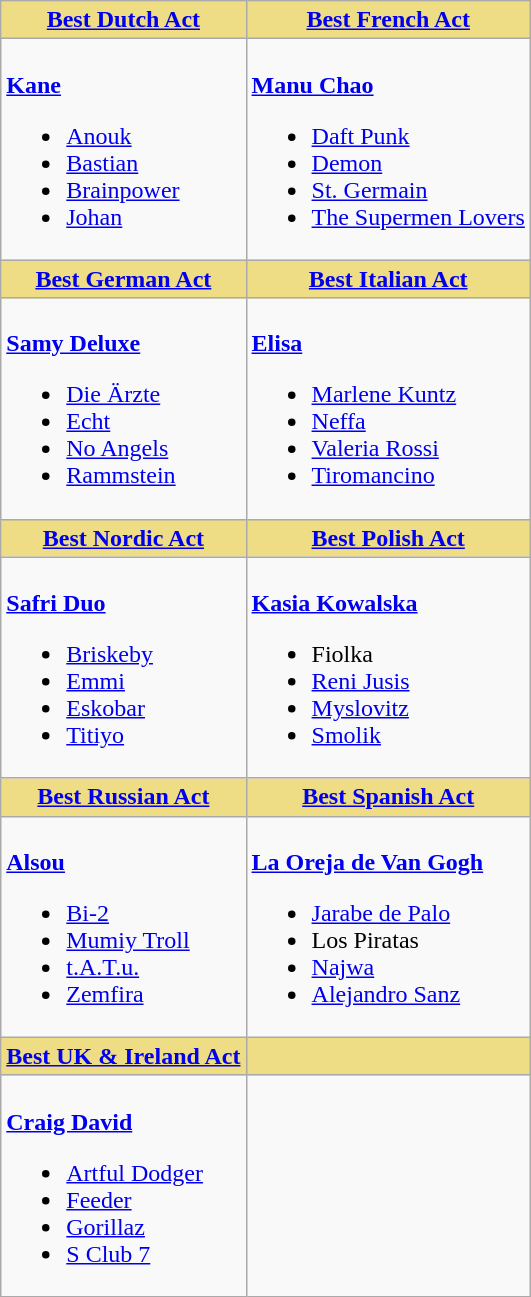<table class=wikitable style="width=100%">
<tr>
<th style="background:#EEDD85; width=50%"><a href='#'>Best Dutch Act</a></th>
<th style="background:#EEDD85; width=50%"><a href='#'>Best French Act</a></th>
</tr>
<tr>
<td valign="top"><br><strong><a href='#'>Kane</a></strong><ul><li><a href='#'>Anouk</a></li><li><a href='#'>Bastian</a></li><li><a href='#'>Brainpower</a></li><li><a href='#'>Johan</a></li></ul></td>
<td valign="top"><br><strong><a href='#'>Manu Chao</a></strong><ul><li><a href='#'>Daft Punk</a></li><li><a href='#'>Demon</a></li><li><a href='#'>St. Germain</a></li><li><a href='#'>The Supermen Lovers</a></li></ul></td>
</tr>
<tr>
<th style="background:#EEDD85; width=50%"><a href='#'>Best German Act</a></th>
<th style="background:#EEDD85; width=50%"><a href='#'>Best Italian Act</a></th>
</tr>
<tr>
<td valign="top"><br><strong><a href='#'>Samy Deluxe</a></strong><ul><li><a href='#'>Die Ärzte</a></li><li><a href='#'>Echt</a></li><li><a href='#'>No Angels</a></li><li><a href='#'>Rammstein</a></li></ul></td>
<td valign="top"><br><strong><a href='#'>Elisa</a></strong><ul><li><a href='#'>Marlene Kuntz</a></li><li><a href='#'>Neffa</a></li><li><a href='#'>Valeria Rossi</a></li><li><a href='#'>Tiromancino</a></li></ul></td>
</tr>
<tr>
<th style="background:#EEDD85; width=50%"><a href='#'>Best Nordic Act</a></th>
<th style="background:#EEDD85; width=50%"><a href='#'>Best Polish Act</a></th>
</tr>
<tr>
<td valign="top"><br><strong><a href='#'>Safri Duo</a></strong><ul><li><a href='#'>Briskeby</a></li><li><a href='#'>Emmi</a></li><li><a href='#'>Eskobar</a></li><li><a href='#'>Titiyo</a></li></ul></td>
<td valign="top"><br><strong><a href='#'>Kasia Kowalska</a></strong><ul><li>Fiolka</li><li><a href='#'>Reni Jusis</a></li><li><a href='#'>Myslovitz</a></li><li><a href='#'>Smolik</a></li></ul></td>
</tr>
<tr>
<th style="background:#EEDD85; width=50%"><a href='#'>Best Russian Act</a></th>
<th style="background:#EEDD85; width=50%"><a href='#'>Best Spanish Act</a></th>
</tr>
<tr>
<td valign="top"><br><strong><a href='#'>Alsou</a></strong><ul><li><a href='#'>Bi-2</a></li><li><a href='#'>Mumiy Troll</a></li><li><a href='#'>t.A.T.u.</a></li><li><a href='#'>Zemfira</a></li></ul></td>
<td valign="top"><br><strong><a href='#'>La Oreja de Van Gogh</a></strong><ul><li><a href='#'>Jarabe de Palo</a></li><li>Los Piratas</li><li><a href='#'>Najwa</a></li><li><a href='#'>Alejandro Sanz</a></li></ul></td>
</tr>
<tr>
<th style="background:#EEDD85; width=50%"><a href='#'>Best UK & Ireland Act</a></th>
<th style="background:#EEDD85; width=50%"></th>
</tr>
<tr>
<td valign="top"><br><strong><a href='#'>Craig David</a></strong><ul><li><a href='#'>Artful Dodger</a></li><li><a href='#'>Feeder</a></li><li><a href='#'>Gorillaz</a></li><li><a href='#'>S Club 7</a></li></ul></td>
<td valign="top"></td>
</tr>
</table>
